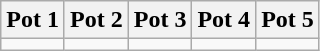<table class="wikitable">
<tr>
<th width=20%>Pot 1</th>
<th width=20%>Pot 2</th>
<th width=20%>Pot 3</th>
<th width=20%>Pot 4</th>
<th width=20%>Pot 5</th>
</tr>
<tr>
<td valign=top></td>
<td valign=top></td>
<td valign=top></td>
<td valign=top></td>
<td valign=top></td>
</tr>
</table>
